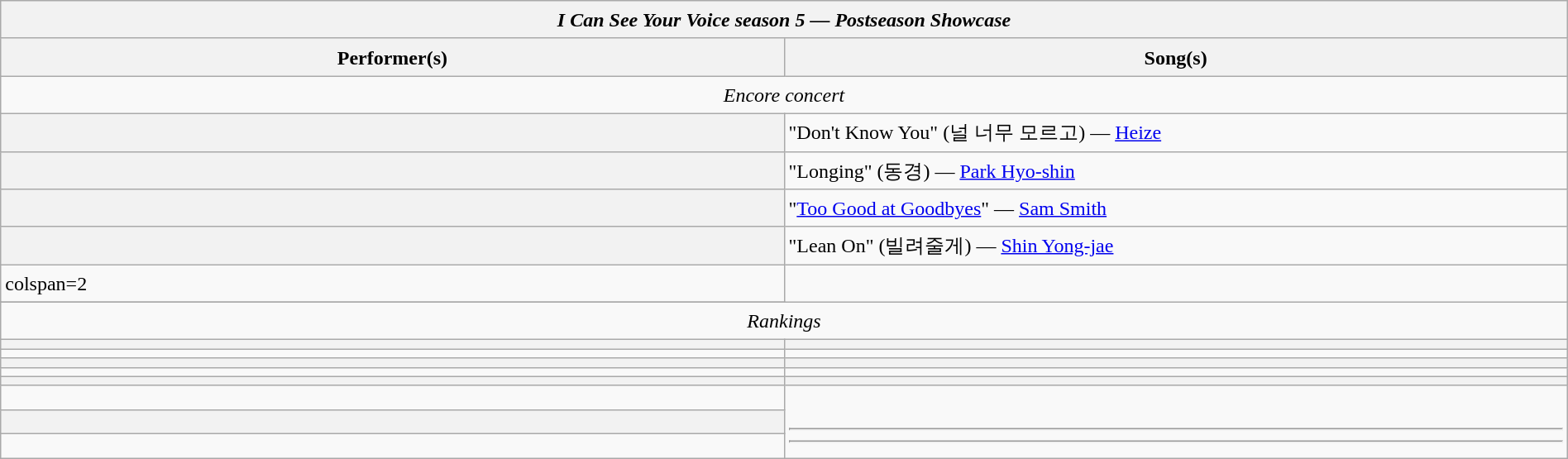<table class="wikitable plainrowheaders mw-collapsible" style="line-height:23px; width:100%;">
<tr>
<th colspan=2><em>I Can See Your Voice season 5 — Postseason Showcase</em></th>
</tr>
<tr>
<th width=50%>Performer(s)</th>
<th width=50%>Song(s)</th>
</tr>
<tr style="text-align:center;">
<td colspan=2><em>Encore concert</em></td>
</tr>
<tr>
<th></th>
<td>"Don't Know You" (널 너무 모르고) — <a href='#'>Heize</a></td>
</tr>
<tr>
<th></th>
<td>"Longing" (동경) — <a href='#'>Park Hyo-shin</a></td>
</tr>
<tr>
<th></th>
<td>"<a href='#'>Too Good at Goodbyes</a>" — <a href='#'>Sam Smith</a></td>
</tr>
<tr>
<th></th>
<td>"Lean On" (빌려줄게) — <a href='#'>Shin Yong-jae</a></td>
</tr>
<tr>
<td>colspan=2 </td>
</tr>
<tr>
</tr>
<tr style="text-align:center;">
<td colspan=2><em>Rankings</em></td>
</tr>
<tr>
<th></th>
<th></th>
</tr>
<tr>
<td></td>
<td></td>
</tr>
<tr>
<th></th>
<th></th>
</tr>
<tr>
<td></td>
<td></td>
</tr>
<tr>
<th></th>
<th></th>
</tr>
<tr>
<td></td>
<td rowspan=3><br><hr>

<hr>

</td>
</tr>
<tr>
<th></th>
</tr>
<tr>
<td></td>
</tr>
</table>
